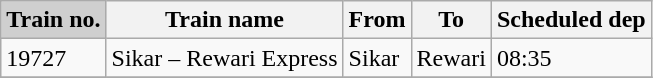<table class="wikitable sortable">
<tr>
<th style="background:#cfcfcf; text-align:center;">Train no.</th>
<th>Train name</th>
<th>From</th>
<th>To</th>
<th>Scheduled dep</th>
</tr>
<tr>
<td>19727</td>
<td>Sikar – Rewari Express</td>
<td>Sikar</td>
<td>Rewari</td>
<td>08:35</td>
</tr>
<tr>
</tr>
</table>
